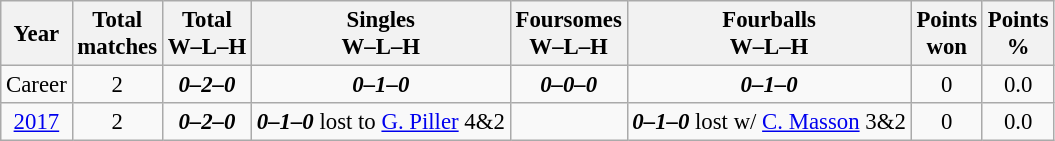<table class="wikitable" style="text-align:center; font-size: 95%;">
<tr>
<th>Year</th>
<th>Total<br>matches</th>
<th>Total<br>W–L–H</th>
<th>Singles<br>W–L–H</th>
<th>Foursomes<br>W–L–H</th>
<th>Fourballs<br>W–L–H</th>
<th>Points<br>won</th>
<th>Points<br>%</th>
</tr>
<tr>
<td>Career</td>
<td>2</td>
<td><strong><em>0–2–0</em></strong></td>
<td><strong><em>0–1–0</em></strong></td>
<td><strong><em>0–0–0</em></strong></td>
<td><strong><em>0–1–0</em></strong></td>
<td>0</td>
<td>0.0</td>
</tr>
<tr>
<td><a href='#'>2017</a></td>
<td>2</td>
<td><strong><em>0–2–0</em></strong></td>
<td><strong><em>0–1–0</em></strong> lost to <a href='#'>G. Piller</a> 4&2</td>
<td></td>
<td><strong><em>0–1–0</em></strong> lost w/ <a href='#'>C. Masson</a> 3&2</td>
<td>0</td>
<td>0.0</td>
</tr>
</table>
